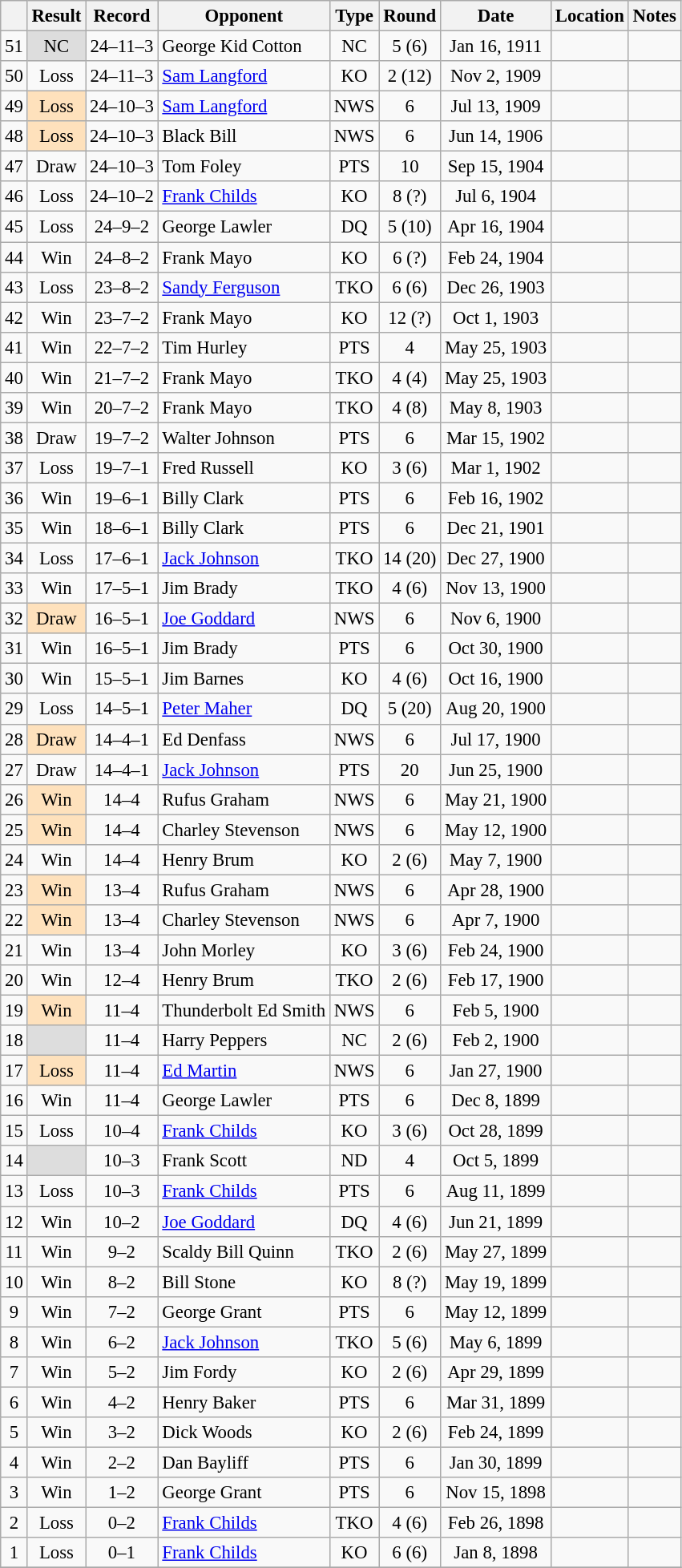<table class="wikitable mw-collapsible mw-collapsed" style="text-align:center; font-size:95%">
<tr>
<th></th>
<th>Result</th>
<th>Record</th>
<th>Opponent</th>
<th>Type</th>
<th>Round</th>
<th>Date</th>
<th>Location</th>
<th>Notes</th>
</tr>
<tr>
<td>51</td>
<td style="background:#DDD">NC</td>
<td>24–11–3 </td>
<td align=left>George Kid Cotton</td>
<td>NC</td>
<td>5 (6)</td>
<td>Jan 16, 1911</td>
<td style="text-align:left;"></td>
<td></td>
</tr>
<tr>
<td>50</td>
<td>Loss</td>
<td>24–11–3 </td>
<td align=left><a href='#'>Sam Langford</a></td>
<td>KO</td>
<td>2 (12)</td>
<td>Nov 2, 1909</td>
<td style="text-align:left;"></td>
<td style="text-align:left;"></td>
</tr>
<tr>
<td>49</td>
<td style="background:#FEE1BC">Loss</td>
<td>24–10–3 </td>
<td align=left><a href='#'>Sam Langford</a></td>
<td>NWS</td>
<td>6</td>
<td>Jul 13, 1909</td>
<td style="text-align:left;"></td>
<td style="text-align:left;"></td>
</tr>
<tr>
<td>48</td>
<td style="background:#FEE1BC">Loss</td>
<td>24–10–3 </td>
<td align=left>Black Bill</td>
<td>NWS</td>
<td>6</td>
<td>Jun 14, 1906</td>
<td style="text-align:left;"></td>
<td></td>
</tr>
<tr>
<td>47</td>
<td>Draw</td>
<td>24–10–3 </td>
<td align=left>Tom Foley</td>
<td>PTS</td>
<td>10</td>
<td>Sep 15, 1904</td>
<td style="text-align:left;"></td>
<td></td>
</tr>
<tr>
<td>46</td>
<td>Loss</td>
<td>24–10–2 </td>
<td align=left><a href='#'>Frank Childs</a></td>
<td>KO</td>
<td>8 (?)</td>
<td>Jul 6, 1904</td>
<td style="text-align:left;"></td>
<td></td>
</tr>
<tr>
<td>45</td>
<td>Loss</td>
<td>24–9–2 </td>
<td align=left>George Lawler</td>
<td>DQ</td>
<td>5 (10)</td>
<td>Apr 16, 1904</td>
<td style="text-align:left;"></td>
<td></td>
</tr>
<tr>
<td>44</td>
<td>Win</td>
<td>24–8–2 </td>
<td align=left>Frank Mayo</td>
<td>KO</td>
<td>6 (?)</td>
<td>Feb 24, 1904</td>
<td style="text-align:left;"></td>
<td></td>
</tr>
<tr>
<td>43</td>
<td>Loss</td>
<td>23–8–2 </td>
<td align=left><a href='#'>Sandy Ferguson</a></td>
<td>TKO</td>
<td>6 (6)</td>
<td>Dec 26, 1903</td>
<td style="text-align:left;"></td>
<td></td>
</tr>
<tr>
<td>42</td>
<td>Win</td>
<td>23–7–2 </td>
<td align=left>Frank Mayo</td>
<td>KO</td>
<td>12 (?)</td>
<td>Oct 1, 1903</td>
<td style="text-align:left;"></td>
<td></td>
</tr>
<tr>
<td>41</td>
<td>Win</td>
<td>22–7–2 </td>
<td align=left>Tim Hurley</td>
<td>PTS</td>
<td>4</td>
<td>May 25, 1903</td>
<td style="text-align:left;"></td>
<td></td>
</tr>
<tr>
<td>40</td>
<td>Win</td>
<td>21–7–2 </td>
<td align=left>Frank Mayo</td>
<td>TKO</td>
<td>4 (4)</td>
<td>May 25, 1903</td>
<td style="text-align:left;"></td>
<td></td>
</tr>
<tr>
<td>39</td>
<td>Win</td>
<td>20–7–2 </td>
<td align=left>Frank Mayo</td>
<td>TKO</td>
<td>4 (8)</td>
<td>May 8, 1903</td>
<td style="text-align:left;"></td>
<td></td>
</tr>
<tr>
<td>38</td>
<td>Draw</td>
<td>19–7–2 </td>
<td align=left>Walter Johnson</td>
<td>PTS</td>
<td>6</td>
<td>Mar 15, 1902</td>
<td style="text-align:left;"></td>
<td></td>
</tr>
<tr>
<td>37</td>
<td>Loss</td>
<td>19–7–1 </td>
<td align=left>Fred Russell</td>
<td>KO</td>
<td>3 (6)</td>
<td>Mar 1, 1902</td>
<td style="text-align:left;"></td>
<td></td>
</tr>
<tr>
<td>36</td>
<td>Win</td>
<td>19–6–1 </td>
<td align=left>Billy Clark</td>
<td>PTS</td>
<td>6</td>
<td>Feb 16, 1902</td>
<td style="text-align:left;"></td>
<td></td>
</tr>
<tr>
<td>35</td>
<td>Win</td>
<td>18–6–1 </td>
<td align=left>Billy Clark</td>
<td>PTS</td>
<td>6</td>
<td>Dec 21, 1901</td>
<td style="text-align:left;"></td>
<td></td>
</tr>
<tr>
<td>34</td>
<td>Loss</td>
<td>17–6–1 </td>
<td align=left><a href='#'>Jack Johnson</a></td>
<td>TKO</td>
<td>14 (20)</td>
<td>Dec 27, 1900</td>
<td style="text-align:left;"></td>
<td></td>
</tr>
<tr>
<td>33</td>
<td>Win</td>
<td>17–5–1 </td>
<td align=left>Jim Brady</td>
<td>TKO</td>
<td>4 (6)</td>
<td>Nov 13, 1900</td>
<td style="text-align:left;"></td>
<td></td>
</tr>
<tr>
<td>32</td>
<td style="background:#FEE1BC">Draw</td>
<td>16–5–1 </td>
<td align=left><a href='#'>Joe Goddard</a></td>
<td>NWS</td>
<td>6</td>
<td>Nov 6, 1900</td>
<td style="text-align:left;"></td>
<td></td>
</tr>
<tr>
<td>31</td>
<td>Win</td>
<td>16–5–1 </td>
<td align=left>Jim Brady</td>
<td>PTS</td>
<td>6</td>
<td>Oct 30, 1900</td>
<td style="text-align:left;"></td>
<td></td>
</tr>
<tr>
<td>30</td>
<td>Win</td>
<td>15–5–1 </td>
<td align=left>Jim Barnes</td>
<td>KO</td>
<td>4 (6)</td>
<td>Oct 16, 1900</td>
<td style="text-align:left;"></td>
<td></td>
</tr>
<tr>
<td>29</td>
<td>Loss</td>
<td>14–5–1 </td>
<td align=left><a href='#'>Peter Maher</a></td>
<td>DQ</td>
<td>5 (20)</td>
<td>Aug 20, 1900</td>
<td style="text-align:left;"></td>
<td></td>
</tr>
<tr>
<td>28</td>
<td style="background:#FEE1BC">Draw</td>
<td>14–4–1 </td>
<td align=left>Ed Denfass</td>
<td>NWS</td>
<td>6</td>
<td>Jul 17, 1900</td>
<td style="text-align:left;"></td>
<td></td>
</tr>
<tr>
<td>27</td>
<td>Draw</td>
<td>14–4–1 </td>
<td align=left><a href='#'>Jack Johnson</a></td>
<td>PTS</td>
<td>20</td>
<td>Jun 25, 1900</td>
<td style="text-align:left;"></td>
<td style="text-align:left;"></td>
</tr>
<tr>
<td>26</td>
<td style="background:#FEE1BC">Win</td>
<td>14–4 </td>
<td align=left>Rufus Graham</td>
<td>NWS</td>
<td>6</td>
<td>May 21, 1900</td>
<td style="text-align:left;"></td>
<td></td>
</tr>
<tr>
<td>25</td>
<td style="background:#FEE1BC">Win</td>
<td>14–4 </td>
<td align=left>Charley Stevenson</td>
<td>NWS</td>
<td>6</td>
<td>May 12, 1900</td>
<td style="text-align:left;"></td>
<td></td>
</tr>
<tr>
<td>24</td>
<td>Win</td>
<td>14–4 </td>
<td align=left>Henry Brum</td>
<td>KO</td>
<td>2 (6)</td>
<td>May 7, 1900</td>
<td style="text-align:left;"></td>
<td></td>
</tr>
<tr>
<td>23</td>
<td style="background:#FEE1BC">Win</td>
<td>13–4 </td>
<td align=left>Rufus Graham</td>
<td>NWS</td>
<td>6</td>
<td>Apr 28, 1900</td>
<td style="text-align:left;"></td>
<td></td>
</tr>
<tr>
<td>22</td>
<td style="background:#FEE1BC">Win</td>
<td>13–4 </td>
<td align=left>Charley Stevenson</td>
<td>NWS</td>
<td>6</td>
<td>Apr 7, 1900</td>
<td style="text-align:left;"></td>
<td></td>
</tr>
<tr>
<td>21</td>
<td>Win</td>
<td>13–4 </td>
<td align=left>John Morley</td>
<td>KO</td>
<td>3 (6)</td>
<td>Feb 24, 1900</td>
<td style="text-align:left;"></td>
<td></td>
</tr>
<tr>
<td>20</td>
<td>Win</td>
<td>12–4 </td>
<td align=left>Henry Brum</td>
<td>TKO</td>
<td>2 (6)</td>
<td>Feb 17, 1900</td>
<td style="text-align:left;"></td>
<td></td>
</tr>
<tr>
<td>19</td>
<td style="background:#FEE1BC">Win</td>
<td>11–4 </td>
<td align=left>Thunderbolt Ed Smith</td>
<td>NWS</td>
<td>6</td>
<td>Feb 5, 1900</td>
<td style="text-align:left;"></td>
<td></td>
</tr>
<tr>
<td>18</td>
<td style="background:#DDD"></td>
<td>11–4 </td>
<td align=left>Harry Peppers</td>
<td>NC</td>
<td>2 (6)</td>
<td>Feb 2, 1900</td>
<td style="text-align:left;"></td>
<td style="text-align:left;"></td>
</tr>
<tr>
<td>17</td>
<td style="background:#FEE1BC">Loss</td>
<td>11–4 </td>
<td align=left><a href='#'>Ed Martin</a></td>
<td>NWS</td>
<td>6</td>
<td>Jan 27, 1900</td>
<td style="text-align:left;"></td>
<td></td>
</tr>
<tr>
<td>16</td>
<td>Win</td>
<td>11–4 </td>
<td align=left>George Lawler</td>
<td>PTS</td>
<td>6</td>
<td>Dec 8, 1899</td>
<td style="text-align:left;"></td>
<td></td>
</tr>
<tr>
<td>15</td>
<td>Loss</td>
<td>10–4 </td>
<td align=left><a href='#'>Frank Childs</a></td>
<td>KO</td>
<td>3 (6)</td>
<td>Oct 28, 1899</td>
<td style="text-align:left;"></td>
<td style="text-align:left;"></td>
</tr>
<tr>
<td>14</td>
<td style="background:#DDD"></td>
<td>10–3 </td>
<td align=left>Frank Scott</td>
<td>ND</td>
<td>4</td>
<td>Oct 5, 1899</td>
<td style="text-align:left;"></td>
<td></td>
</tr>
<tr>
<td>13</td>
<td>Loss</td>
<td>10–3</td>
<td align=left><a href='#'>Frank Childs</a></td>
<td>PTS</td>
<td>6</td>
<td>Aug 11, 1899</td>
<td style="text-align:left;"></td>
<td style="text-align:left;"></td>
</tr>
<tr>
<td>12</td>
<td>Win</td>
<td>10–2</td>
<td align=left><a href='#'>Joe Goddard</a></td>
<td>DQ</td>
<td>4 (6)</td>
<td>Jun 21, 1899</td>
<td style="text-align:left;"></td>
<td></td>
</tr>
<tr>
<td>11</td>
<td>Win</td>
<td>9–2</td>
<td align=left>Scaldy Bill Quinn</td>
<td>TKO</td>
<td>2 (6)</td>
<td>May 27, 1899</td>
<td style="text-align:left;"></td>
<td></td>
</tr>
<tr>
<td>10</td>
<td>Win</td>
<td>8–2</td>
<td align=left>Bill Stone</td>
<td>KO</td>
<td>8 (?)</td>
<td>May 19, 1899</td>
<td style="text-align:left;"></td>
<td></td>
</tr>
<tr>
<td>9</td>
<td>Win</td>
<td>7–2</td>
<td align=left>George Grant</td>
<td>PTS</td>
<td>6</td>
<td>May 12, 1899</td>
<td style="text-align:left;"></td>
<td></td>
</tr>
<tr>
<td>8</td>
<td>Win</td>
<td>6–2</td>
<td align=left><a href='#'>Jack Johnson</a></td>
<td>TKO</td>
<td>5 (6)</td>
<td>May 6, 1899</td>
<td style="text-align:left;"></td>
<td style="text-align:left;"></td>
</tr>
<tr>
<td>7</td>
<td>Win</td>
<td>5–2</td>
<td align=left>Jim Fordy</td>
<td>KO</td>
<td>2 (6)</td>
<td>Apr 29, 1899</td>
<td style="text-align:left;"></td>
<td></td>
</tr>
<tr>
<td>6</td>
<td>Win</td>
<td>4–2</td>
<td align=left>Henry Baker</td>
<td>PTS</td>
<td>6</td>
<td>Mar 31, 1899</td>
<td style="text-align:left;"></td>
<td></td>
</tr>
<tr>
<td>5</td>
<td>Win</td>
<td>3–2</td>
<td align=left>Dick Woods</td>
<td>KO</td>
<td>2 (6)</td>
<td>Feb 24, 1899</td>
<td style="text-align:left;"></td>
<td></td>
</tr>
<tr>
<td>4</td>
<td>Win</td>
<td>2–2</td>
<td align=left>Dan Bayliff</td>
<td>PTS</td>
<td>6</td>
<td>Jan 30, 1899</td>
<td style="text-align:left;"></td>
<td></td>
</tr>
<tr>
<td>3</td>
<td>Win</td>
<td>1–2</td>
<td align=left>George Grant</td>
<td>PTS</td>
<td>6</td>
<td>Nov 15, 1898</td>
<td style="text-align:left;"></td>
<td></td>
</tr>
<tr>
<td>2</td>
<td>Loss</td>
<td>0–2</td>
<td align=left><a href='#'>Frank Childs</a></td>
<td>TKO</td>
<td>4 (6)</td>
<td>Feb 26, 1898</td>
<td style="text-align:left;"></td>
<td></td>
</tr>
<tr>
<td>1</td>
<td>Loss</td>
<td>0–1</td>
<td align=left><a href='#'>Frank Childs</a></td>
<td>KO</td>
<td>6 (6)</td>
<td>Jan 8, 1898</td>
<td style="text-align:left;"></td>
<td></td>
</tr>
<tr>
</tr>
</table>
